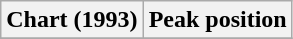<table class="wikitable plainrowheaders">
<tr>
<th>Chart (1993)</th>
<th>Peak position</th>
</tr>
<tr>
</tr>
</table>
